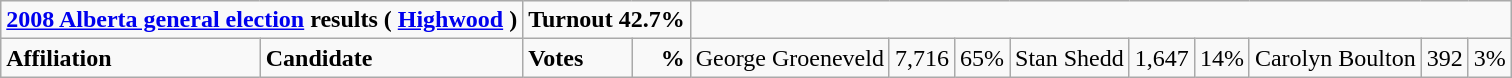<table class="wikitable">
<tr>
<td colspan="3" style="text-align:center;"><strong><a href='#'>2008 Alberta general election</a> results ( <a href='#'>Highwood</a> )</strong></td>
<td colspan="2"><span><strong>Turnout 42.7%</strong></span></td>
</tr>
<tr>
<td colspan="2"  style="text-align:left; vertical-align:top;"><strong>Affiliation</strong></td>
<td valign="top"><strong>Candidate</strong></td>
<td valign="top"><strong>Votes</strong></td>
<td style="vertical-align:top; text-align:right;"><strong>%</strong><br></td>
<td>George Groeneveld</td>
<td align="right">7,716</td>
<td align="right">65%<br></td>
<td>Stan Shedd</td>
<td align="right">1,647</td>
<td align="right">14%<br>
</td>
<td>Carolyn Boulton</td>
<td align="right">392</td>
<td align="right">3%<br></td>
</tr>
</table>
